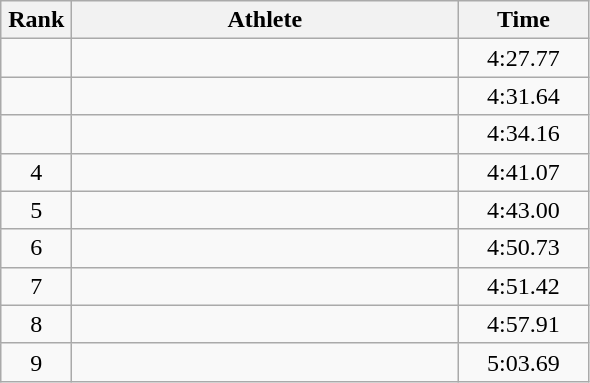<table class=wikitable style="text-align:center">
<tr>
<th width=40>Rank</th>
<th width=250>Athlete</th>
<th width=80>Time</th>
</tr>
<tr>
<td></td>
<td align=left></td>
<td>4:27.77</td>
</tr>
<tr>
<td></td>
<td align=left></td>
<td>4:31.64</td>
</tr>
<tr>
<td></td>
<td align=left></td>
<td>4:34.16</td>
</tr>
<tr>
<td>4</td>
<td align=left></td>
<td>4:41.07</td>
</tr>
<tr>
<td>5</td>
<td align=left></td>
<td>4:43.00</td>
</tr>
<tr>
<td>6</td>
<td align=left></td>
<td>4:50.73</td>
</tr>
<tr>
<td>7</td>
<td align=left></td>
<td>4:51.42</td>
</tr>
<tr>
<td>8</td>
<td align=left></td>
<td>4:57.91</td>
</tr>
<tr>
<td>9</td>
<td align=left></td>
<td>5:03.69</td>
</tr>
</table>
